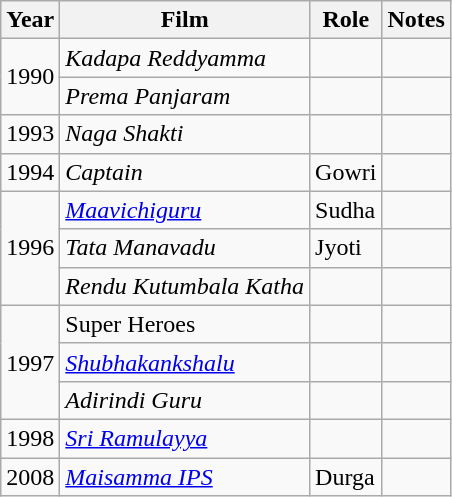<table class="wikitable sortable">
<tr>
<th>Year</th>
<th>Film</th>
<th>Role</th>
<th>Notes</th>
</tr>
<tr>
<td rowspan="2">1990</td>
<td><em>Kadapa Reddyamma</em></td>
<td></td>
<td></td>
</tr>
<tr>
<td><em>Prema Panjaram</em></td>
<td></td>
<td></td>
</tr>
<tr>
<td>1993</td>
<td><em>Naga Shakti</em></td>
<td></td>
<td></td>
</tr>
<tr>
<td>1994</td>
<td><em>Captain</em></td>
<td>Gowri</td>
<td></td>
</tr>
<tr>
<td rowspan="3">1996</td>
<td><em><a href='#'>Maavichiguru</a></em></td>
<td>Sudha</td>
<td></td>
</tr>
<tr>
<td><em>Tata Manavadu</em></td>
<td>Jyoti</td>
<td></td>
</tr>
<tr>
<td><em>Rendu Kutumbala Katha</em></td>
<td></td>
<td></td>
</tr>
<tr>
<td rowspan="3">1997</td>
<td>Super Heroes</td>
<td></td>
<td></td>
</tr>
<tr>
<td><em><a href='#'>Shubhakankshalu</a></em></td>
<td></td>
<td></td>
</tr>
<tr>
<td><em>Adirindi Guru</em></td>
<td></td>
<td></td>
</tr>
<tr>
<td>1998</td>
<td><em><a href='#'>Sri Ramulayya</a></em></td>
<td></td>
<td></td>
</tr>
<tr>
<td>2008</td>
<td><em><a href='#'>Maisamma IPS</a></em></td>
<td>Durga</td>
<td></td>
</tr>
</table>
